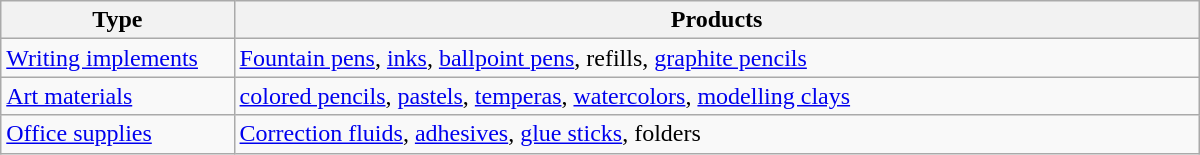<table class="wikitable" width="800px">
<tr>
<th width=150px>Type</th>
<th width=650px>Products</th>
</tr>
<tr>
<td><a href='#'>Writing implements</a></td>
<td><a href='#'>Fountain pens</a>, <a href='#'>inks</a>, <a href='#'>ballpoint pens</a>, refills, <a href='#'>graphite pencils</a></td>
</tr>
<tr>
<td><a href='#'>Art materials</a></td>
<td><a href='#'>colored pencils</a>, <a href='#'>pastels</a>, <a href='#'>temperas</a>, <a href='#'>watercolors</a>, <a href='#'>modelling clays</a></td>
</tr>
<tr>
<td><a href='#'>Office supplies</a></td>
<td><a href='#'>Correction fluids</a>, <a href='#'>adhesives</a>, <a href='#'>glue sticks</a>, folders</td>
</tr>
</table>
